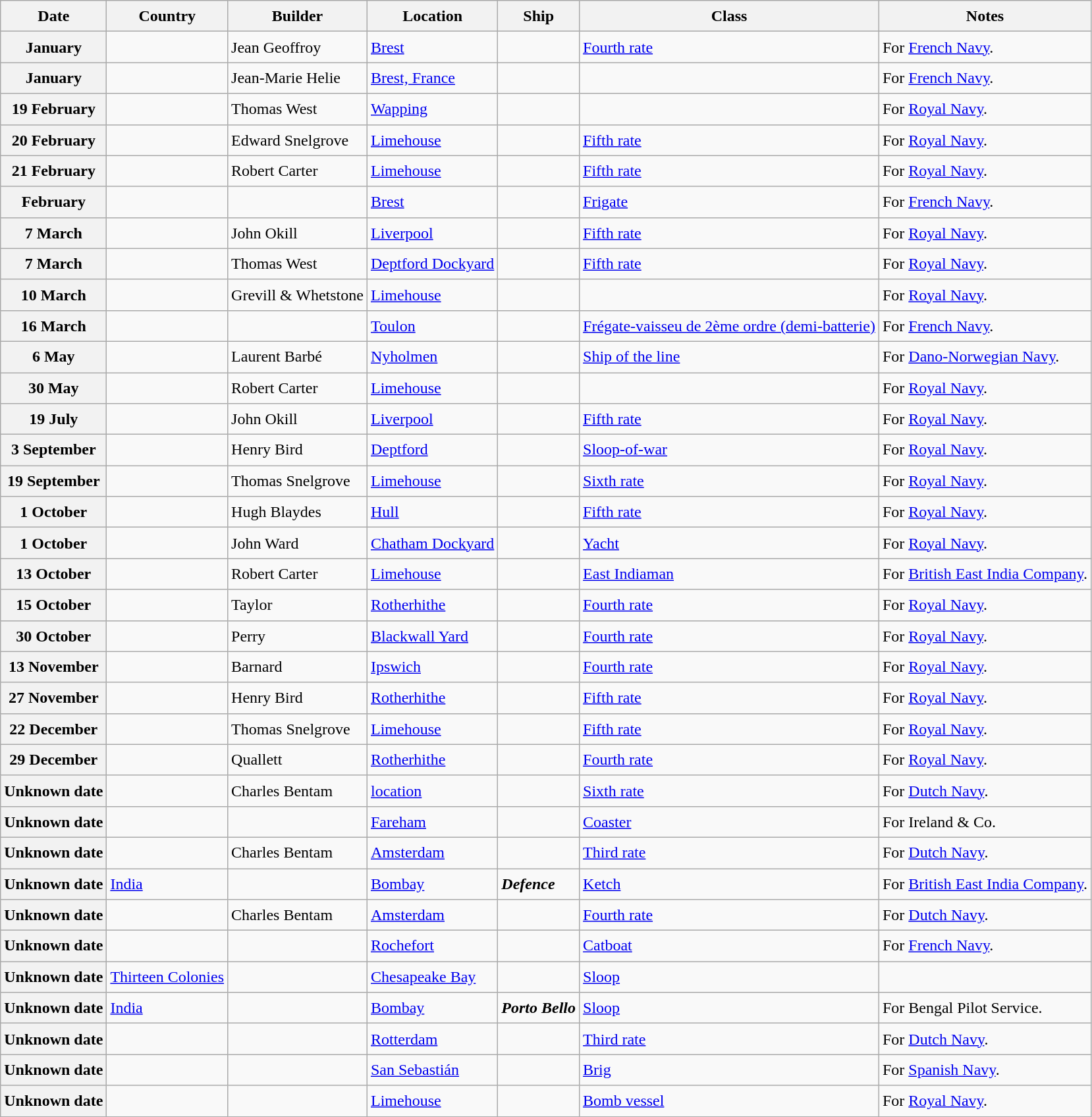<table class="wikitable sortable" style="font-size:1.00em; line-height:1.5em;">
<tr>
<th>Date</th>
<th>Country</th>
<th>Builder</th>
<th>Location</th>
<th>Ship</th>
<th>Class</th>
<th>Notes</th>
</tr>
<tr ---->
<th>January</th>
<td></td>
<td>Jean Geoffroy</td>
<td><a href='#'>Brest</a></td>
<td><strong></strong></td>
<td><a href='#'>Fourth rate</a></td>
<td>For <a href='#'>French Navy</a>.</td>
</tr>
<tr ---->
<th>January</th>
<td></td>
<td>Jean-Marie Helie</td>
<td><a href='#'>Brest, France</a></td>
<td><strong></strong></td>
<td></td>
<td>For <a href='#'>French Navy</a>.</td>
</tr>
<tr ---->
<th>19 February</th>
<td></td>
<td>Thomas West</td>
<td><a href='#'>Wapping</a></td>
<td><strong></strong></td>
<td></td>
<td>For <a href='#'>Royal Navy</a>.</td>
</tr>
<tr ---->
<th>20 February</th>
<td></td>
<td>Edward Snelgrove</td>
<td><a href='#'>Limehouse</a></td>
<td><strong></strong></td>
<td><a href='#'>Fifth rate</a></td>
<td>For <a href='#'>Royal Navy</a>.</td>
</tr>
<tr ---->
<th>21 February</th>
<td></td>
<td>Robert Carter</td>
<td><a href='#'>Limehouse</a></td>
<td><strong></strong></td>
<td><a href='#'>Fifth rate</a></td>
<td>For <a href='#'>Royal Navy</a>.</td>
</tr>
<tr ---->
<th>February</th>
<td></td>
<td></td>
<td><a href='#'>Brest</a></td>
<td><strong></strong></td>
<td><a href='#'>Frigate</a></td>
<td>For <a href='#'>French Navy</a>.</td>
</tr>
<tr ---->
<th>7 March</th>
<td></td>
<td>John Okill</td>
<td><a href='#'>Liverpool</a></td>
<td><strong></strong></td>
<td><a href='#'>Fifth rate</a></td>
<td>For <a href='#'>Royal Navy</a>.</td>
</tr>
<tr ---->
<th>7 March</th>
<td></td>
<td>Thomas West</td>
<td><a href='#'>Deptford Dockyard</a></td>
<td><strong></strong></td>
<td><a href='#'>Fifth rate</a></td>
<td>For <a href='#'>Royal Navy</a>.</td>
</tr>
<tr ---->
<th>10 March</th>
<td></td>
<td>Grevill & Whetstone</td>
<td><a href='#'>Limehouse</a></td>
<td><strong></strong></td>
<td></td>
<td>For <a href='#'>Royal Navy</a>.</td>
</tr>
<tr ---->
<th>16 March</th>
<td></td>
<td></td>
<td><a href='#'>Toulon</a></td>
<td><strong></strong></td>
<td><a href='#'>Frégate-vaisseu de 2ème ordre (demi-batterie)</a></td>
<td>For <a href='#'>French Navy</a>.</td>
</tr>
<tr ---->
<th>6 May</th>
<td></td>
<td>Laurent Barbé</td>
<td><a href='#'>Nyholmen</a></td>
<td><strong></strong></td>
<td><a href='#'>Ship of the line</a></td>
<td>For <a href='#'>Dano-Norwegian Navy</a>.</td>
</tr>
<tr ---->
<th>30 May</th>
<td></td>
<td>Robert Carter</td>
<td><a href='#'>Limehouse</a></td>
<td><strong></strong></td>
<td></td>
<td>For <a href='#'>Royal Navy</a>.</td>
</tr>
<tr ---->
<th>19 July</th>
<td></td>
<td>John Okill</td>
<td><a href='#'>Liverpool</a></td>
<td><strong></strong></td>
<td><a href='#'>Fifth rate</a></td>
<td>For <a href='#'>Royal Navy</a>.</td>
</tr>
<tr ---->
<th>3 September</th>
<td></td>
<td>Henry Bird</td>
<td><a href='#'>Deptford</a></td>
<td><strong></strong></td>
<td><a href='#'>Sloop-of-war</a></td>
<td>For <a href='#'>Royal Navy</a>.</td>
</tr>
<tr ---->
<th>19 September</th>
<td></td>
<td>Thomas Snelgrove</td>
<td><a href='#'>Limehouse</a></td>
<td><strong></strong></td>
<td><a href='#'>Sixth rate</a></td>
<td>For <a href='#'>Royal Navy</a>.</td>
</tr>
<tr ---->
<th>1 October</th>
<td></td>
<td>Hugh Blaydes</td>
<td><a href='#'>Hull</a></td>
<td><strong></strong></td>
<td><a href='#'>Fifth rate</a></td>
<td>For <a href='#'>Royal Navy</a>.</td>
</tr>
<tr ---->
<th>1 October</th>
<td></td>
<td>John Ward</td>
<td><a href='#'>Chatham Dockyard</a></td>
<td><strong></strong></td>
<td><a href='#'>Yacht</a></td>
<td>For <a href='#'>Royal Navy</a>.</td>
</tr>
<tr ---->
<th>13 October</th>
<td></td>
<td>Robert Carter</td>
<td><a href='#'>Limehouse</a></td>
<td><strong></strong></td>
<td><a href='#'>East Indiaman</a></td>
<td>For <a href='#'>British East India Company</a>.</td>
</tr>
<tr ---->
<th>15 October</th>
<td></td>
<td>Taylor</td>
<td><a href='#'>Rotherhithe</a></td>
<td><strong></strong></td>
<td><a href='#'>Fourth rate</a></td>
<td>For <a href='#'>Royal Navy</a>.</td>
</tr>
<tr ---->
<th>30 October</th>
<td></td>
<td>Perry</td>
<td><a href='#'>Blackwall Yard</a></td>
<td><strong></strong></td>
<td><a href='#'>Fourth rate</a></td>
<td>For <a href='#'>Royal Navy</a>.</td>
</tr>
<tr ---->
<th>13 November</th>
<td></td>
<td>Barnard</td>
<td><a href='#'>Ipswich</a></td>
<td><strong></strong></td>
<td><a href='#'>Fourth rate</a></td>
<td>For <a href='#'>Royal Navy</a>.</td>
</tr>
<tr ---->
<th>27 November</th>
<td></td>
<td>Henry Bird</td>
<td><a href='#'>Rotherhithe</a></td>
<td><strong></strong></td>
<td><a href='#'>Fifth rate</a></td>
<td>For <a href='#'>Royal Navy</a>.</td>
</tr>
<tr ---->
<th>22 December</th>
<td></td>
<td>Thomas Snelgrove</td>
<td><a href='#'>Limehouse</a></td>
<td><strong></strong></td>
<td><a href='#'>Fifth rate</a></td>
<td>For <a href='#'>Royal Navy</a>.</td>
</tr>
<tr ---->
<th>29 December</th>
<td></td>
<td>Quallett</td>
<td><a href='#'>Rotherhithe</a></td>
<td><strong></strong></td>
<td><a href='#'>Fourth rate</a></td>
<td>For <a href='#'>Royal Navy</a>.</td>
</tr>
<tr ---->
<th>Unknown date</th>
<td></td>
<td>Charles Bentam</td>
<td><a href='#'>location</a></td>
<td><strong></strong></td>
<td><a href='#'>Sixth rate</a></td>
<td>For <a href='#'>Dutch Navy</a>.</td>
</tr>
<tr ---->
<th>Unknown date</th>
<td></td>
<td></td>
<td><a href='#'>Fareham</a></td>
<td><strong></strong></td>
<td><a href='#'>Coaster</a></td>
<td>For Ireland & Co.</td>
</tr>
<tr ---->
<th>Unknown date</th>
<td></td>
<td>Charles Bentam</td>
<td><a href='#'>Amsterdam</a></td>
<td><strong></strong></td>
<td><a href='#'>Third rate</a></td>
<td>For <a href='#'>Dutch Navy</a>.</td>
</tr>
<tr ---->
<th>Unknown date</th>
<td> <a href='#'>India</a></td>
<td></td>
<td><a href='#'>Bombay</a></td>
<td><strong><em>Defence</em></strong></td>
<td><a href='#'>Ketch</a></td>
<td>For <a href='#'>British East India Company</a>.</td>
</tr>
<tr ---->
<th>Unknown date</th>
<td></td>
<td>Charles Bentam</td>
<td><a href='#'>Amsterdam</a></td>
<td><strong></strong></td>
<td><a href='#'>Fourth rate</a></td>
<td>For <a href='#'>Dutch Navy</a>.</td>
</tr>
<tr ---->
<th>Unknown date</th>
<td></td>
<td></td>
<td><a href='#'>Rochefort</a></td>
<td><strong></strong></td>
<td><a href='#'>Catboat</a></td>
<td>For <a href='#'>French Navy</a>.</td>
</tr>
<tr ---->
<th>Unknown date</th>
<td> <a href='#'>Thirteen Colonies</a></td>
<td></td>
<td><a href='#'>Chesapeake Bay</a></td>
<td><strong></strong></td>
<td><a href='#'>Sloop</a></td>
<td></td>
</tr>
<tr ---->
<th>Unknown date</th>
<td> <a href='#'>India</a></td>
<td></td>
<td><a href='#'>Bombay</a></td>
<td><strong><em>Porto Bello</em></strong></td>
<td><a href='#'>Sloop</a></td>
<td>For Bengal Pilot Service.</td>
</tr>
<tr ---->
<th>Unknown date</th>
<td></td>
<td></td>
<td><a href='#'>Rotterdam</a></td>
<td><strong></strong></td>
<td><a href='#'>Third rate</a></td>
<td>For <a href='#'>Dutch Navy</a>.</td>
</tr>
<tr ---->
<th>Unknown date</th>
<td></td>
<td></td>
<td><a href='#'>San Sebastián</a></td>
<td><strong></strong></td>
<td><a href='#'>Brig</a></td>
<td>For <a href='#'>Spanish Navy</a>.</td>
</tr>
<tr ---->
<th>Unknown date</th>
<td></td>
<td></td>
<td><a href='#'>Limehouse</a></td>
<td><strong></strong></td>
<td><a href='#'>Bomb vessel</a></td>
<td>For <a href='#'>Royal Navy</a>.</td>
</tr>
</table>
